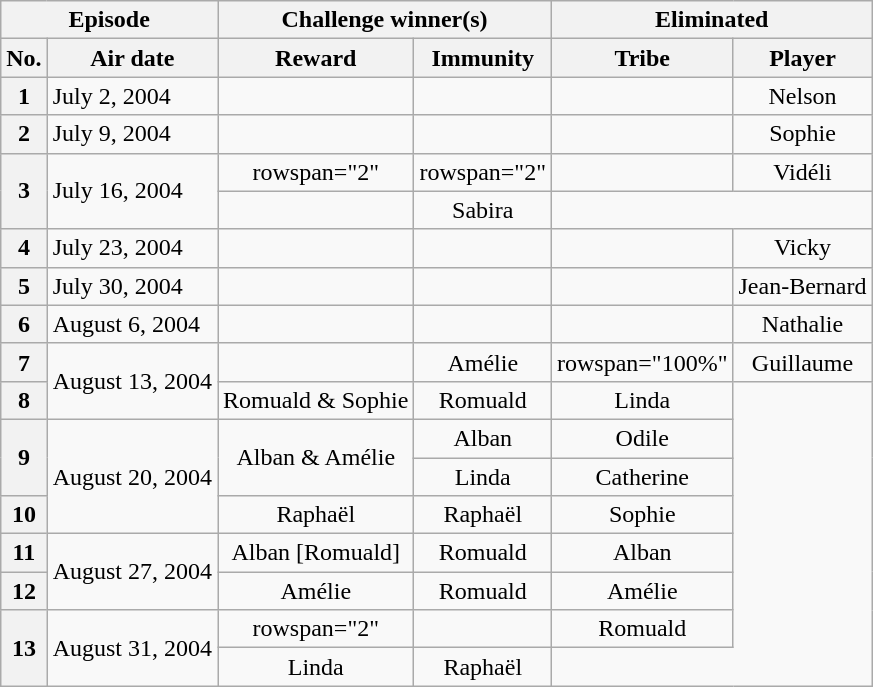<table class="wikitable unsortable" style="text-align:center;">
<tr>
<th colspan="2" scope="col">Episode</th>
<th colspan="2" scope="col">Challenge winner(s)</th>
<th colspan="2" scope="col">Eliminated</th>
</tr>
<tr>
<th scope="col">No.</th>
<th scope="col">Air date</th>
<th scope="col">Reward</th>
<th scope="col">Immunity</th>
<th scope="col">Tribe</th>
<th scope="col">Player</th>
</tr>
<tr>
<th scope="row">1</th>
<td align="left">July 2, 2004</td>
<td></td>
<td></td>
<td></td>
<td>Nelson</td>
</tr>
<tr>
<th scope="row">2</th>
<td align="left">July 9, 2004</td>
<td></td>
<td></td>
<td></td>
<td>Sophie</td>
</tr>
<tr>
<th rowspan="2" scope="row">3</th>
<td rowspan="2" align="left">July 16, 2004</td>
<td>rowspan="2" </td>
<td>rowspan="2" </td>
<td></td>
<td>Vidéli</td>
</tr>
<tr>
<td></td>
<td>Sabira</td>
</tr>
<tr>
<th scope="row">4</th>
<td align="left">July 23, 2004</td>
<td></td>
<td></td>
<td></td>
<td>Vicky</td>
</tr>
<tr>
<th scope="row">5</th>
<td align="left">July 30, 2004</td>
<td></td>
<td></td>
<td></td>
<td>Jean-Bernard</td>
</tr>
<tr>
<th scope="row">6</th>
<td align="left">August 6, 2004</td>
<td></td>
<td></td>
<td></td>
<td>Nathalie</td>
</tr>
<tr>
<th scope="row">7</th>
<td rowspan="2" align="left">August 13, 2004</td>
<td></td>
<td>Amélie</td>
<td>rowspan="100%" </td>
<td>Guillaume</td>
</tr>
<tr>
<th scope="row">8</th>
<td>Romuald & Sophie</td>
<td>Romuald</td>
<td>Linda</td>
</tr>
<tr>
<th rowspan="2" scope="row">9</th>
<td rowspan="3" align="left">August 20, 2004</td>
<td rowspan="2">Alban & Amélie</td>
<td>Alban</td>
<td>Odile</td>
</tr>
<tr>
<td>Linda</td>
<td>Catherine</td>
</tr>
<tr>
<th scope="row">10</th>
<td>Raphaël</td>
<td>Raphaël</td>
<td>Sophie</td>
</tr>
<tr>
<th scope="row">11</th>
<td rowspan="2" align="left">August 27, 2004</td>
<td>Alban [Romuald]</td>
<td>Romuald</td>
<td>Alban</td>
</tr>
<tr>
<th scope="row">12</th>
<td>Amélie</td>
<td>Romuald</td>
<td>Amélie</td>
</tr>
<tr>
<th rowspan="2" scope="row">13</th>
<td rowspan="2" align="left">August 31, 2004</td>
<td>rowspan="2" </td>
<td></td>
<td>Romuald</td>
</tr>
<tr>
<td>Linda</td>
<td>Raphaël</td>
</tr>
</table>
